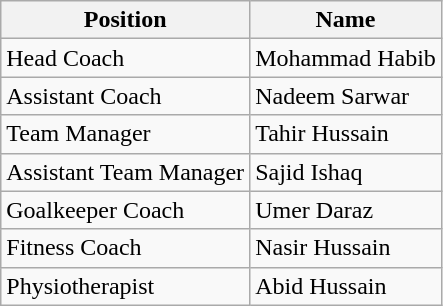<table class="wikitable">
<tr>
<th>Position</th>
<th>Name</th>
</tr>
<tr>
<td>Head Coach</td>
<td> Mohammad Habib</td>
</tr>
<tr>
<td>Assistant Coach</td>
<td> Nadeem Sarwar</td>
</tr>
<tr>
<td>Team Manager</td>
<td> Tahir Hussain</td>
</tr>
<tr>
<td>Assistant Team Manager</td>
<td> Sajid Ishaq</td>
</tr>
<tr>
<td>Goalkeeper Coach</td>
<td> Umer Daraz</td>
</tr>
<tr>
<td>Fitness Coach</td>
<td> Nasir Hussain</td>
</tr>
<tr>
<td>Physiotherapist</td>
<td> Abid Hussain</td>
</tr>
</table>
